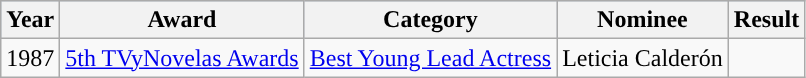<table class="wikitable">
<tr style="background:#b0c4de;">
<th>Year</th>
<th>Award</th>
<th>Category</th>
<th>Nominee</th>
<th>Result</th>
</tr>
<tr>
<td>1987</td>
<td><a href='#'>5th TVyNovelas Awards</a></td>
<td><a href='#'>Best Young Lead Actress</a></td>
<td>Leticia Calderón</td>
<td></td>
</tr>
</table>
